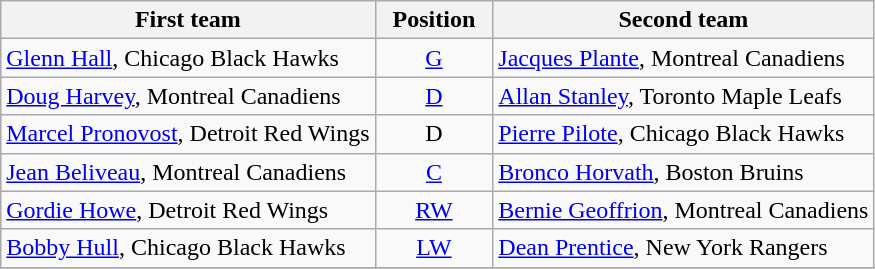<table class="wikitable">
<tr>
<th>First team</th>
<th>  Position  </th>
<th>Second team</th>
</tr>
<tr>
<td><a href='#'>Glenn Hall</a>, Chicago Black Hawks</td>
<td align=center><a href='#'>G</a></td>
<td><a href='#'>Jacques Plante</a>, Montreal Canadiens</td>
</tr>
<tr>
<td><a href='#'>Doug Harvey</a>, Montreal Canadiens</td>
<td align=center><a href='#'>D</a></td>
<td><a href='#'>Allan Stanley</a>, Toronto Maple Leafs</td>
</tr>
<tr>
<td><a href='#'>Marcel Pronovost</a>, Detroit Red Wings</td>
<td align=center>D</td>
<td><a href='#'>Pierre Pilote</a>, Chicago Black Hawks</td>
</tr>
<tr>
<td><a href='#'>Jean Beliveau</a>, Montreal Canadiens</td>
<td align=center><a href='#'>C</a></td>
<td><a href='#'>Bronco Horvath</a>, Boston Bruins</td>
</tr>
<tr>
<td><a href='#'>Gordie Howe</a>, Detroit Red Wings</td>
<td align=center><a href='#'>RW</a></td>
<td><a href='#'>Bernie Geoffrion</a>, Montreal Canadiens</td>
</tr>
<tr>
<td><a href='#'>Bobby Hull</a>, Chicago Black Hawks</td>
<td align=center><a href='#'>LW</a></td>
<td><a href='#'>Dean Prentice</a>, New York Rangers</td>
</tr>
<tr>
</tr>
</table>
